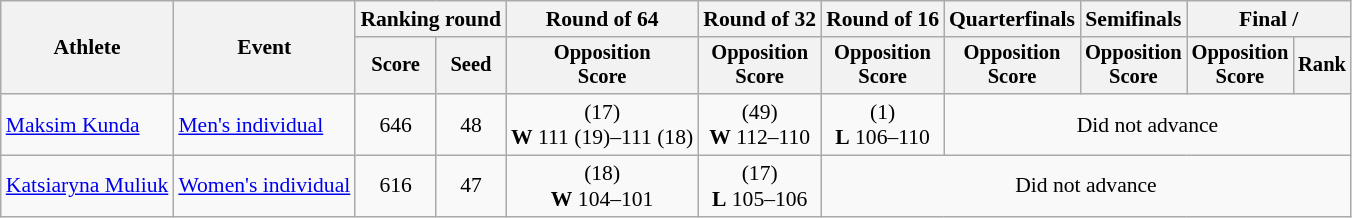<table class="wikitable" style="font-size:90%">
<tr>
<th rowspan="2">Athlete</th>
<th rowspan="2">Event</th>
<th colspan="2">Ranking round</th>
<th>Round of 64</th>
<th>Round of 32</th>
<th>Round of 16</th>
<th>Quarterfinals</th>
<th>Semifinals</th>
<th colspan="2">Final / </th>
</tr>
<tr style="font-size:95%">
<th>Score</th>
<th>Seed</th>
<th>Opposition<br>Score</th>
<th>Opposition<br>Score</th>
<th>Opposition<br>Score</th>
<th>Opposition<br>Score</th>
<th>Opposition<br>Score</th>
<th>Opposition<br>Score</th>
<th>Rank</th>
</tr>
<tr align=center>
<td align=left><a href='#'>Maksim Kunda</a></td>
<td align=left><a href='#'>Men's individual</a></td>
<td>646</td>
<td>48</td>
<td> (17)<br><strong>W</strong> 111 (19)–111 (18)</td>
<td> (49)<br><strong>W</strong> 112–110</td>
<td> (1)<br><strong>L</strong> 106–110</td>
<td colspan=4>Did not advance</td>
</tr>
<tr align=center>
<td align=left><a href='#'>Katsiaryna Muliuk</a></td>
<td align=left><a href='#'>Women's individual</a></td>
<td>616</td>
<td>47</td>
<td> (18)<br><strong>W</strong> 104–101</td>
<td> (17)<br><strong>L</strong> 105–106</td>
<td colspan=5>Did not advance</td>
</tr>
</table>
